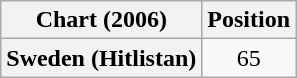<table class="wikitable plainrowheaders" style="text-align:center">
<tr>
<th scope="col">Chart (2006)</th>
<th scope="col">Position</th>
</tr>
<tr>
<th scope="row">Sweden (Hitlistan)</th>
<td>65</td>
</tr>
</table>
